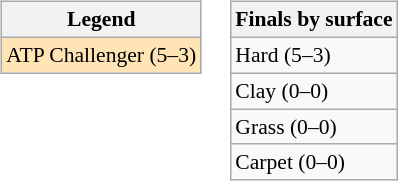<table>
<tr valign=top>
<td><br><table class=wikitable style=font-size:90%>
<tr>
<th>Legend</th>
</tr>
<tr style="background:moccasin;">
<td>ATP Challenger (5–3)</td>
</tr>
</table>
</td>
<td><br><table class=wikitable style=font-size:90%>
<tr>
<th>Finals by surface</th>
</tr>
<tr>
<td>Hard (5–3)</td>
</tr>
<tr>
<td>Clay (0–0)</td>
</tr>
<tr>
<td>Grass (0–0)</td>
</tr>
<tr>
<td>Carpet (0–0)</td>
</tr>
</table>
</td>
</tr>
</table>
